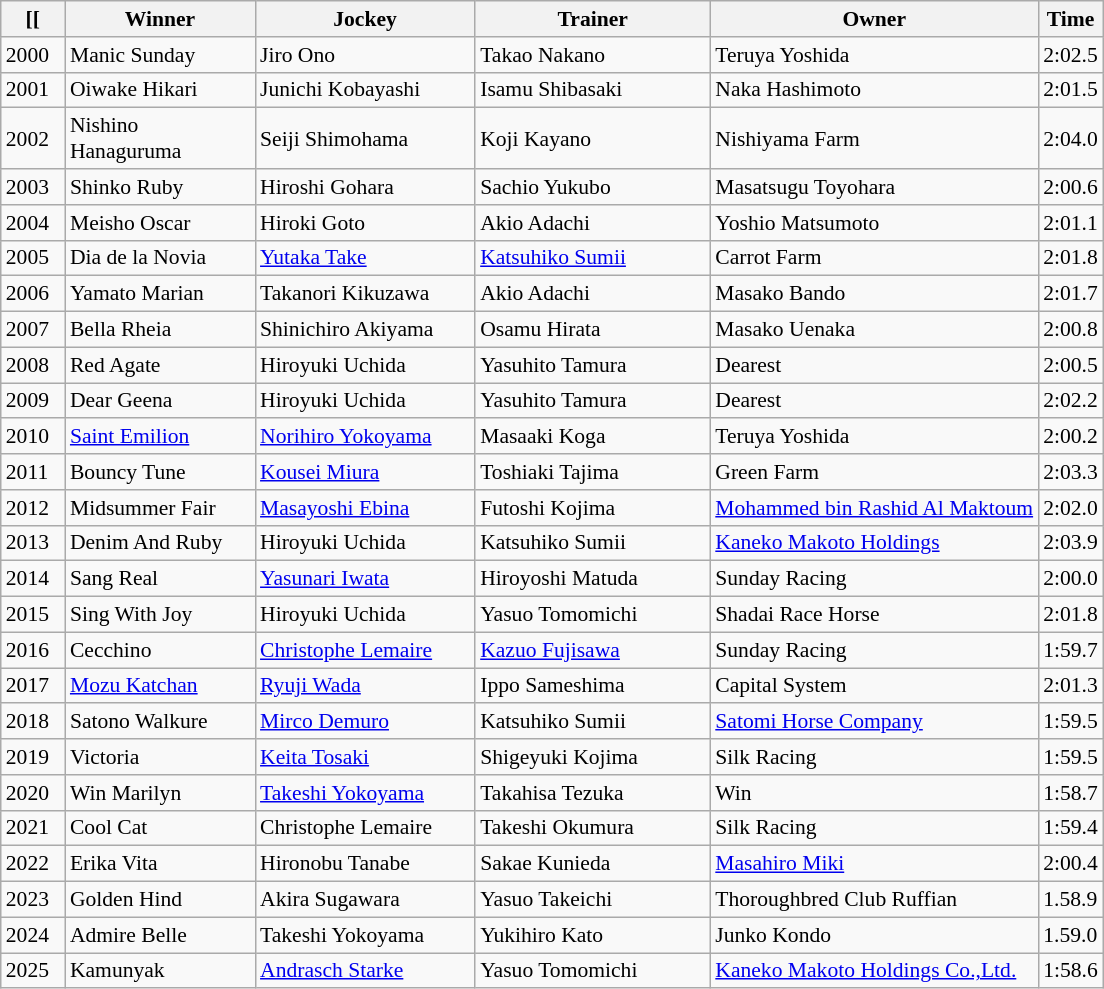<table class="wikitable sortable" style="font-size:90%">
<tr>
<th width="36px">[[</th>
<th width="120px">Winner<br></th>
<th width="140px">Jockey<br></th>
<th width="150px">Trainer<br></th>
<th>Owner</th>
<th>Time<br></th>
</tr>
<tr>
<td>2000</td>
<td>Manic Sunday</td>
<td>Jiro Ono</td>
<td>Takao Nakano</td>
<td>Teruya Yoshida</td>
<td>2:02.5</td>
</tr>
<tr>
<td>2001</td>
<td>Oiwake Hikari</td>
<td>Junichi Kobayashi</td>
<td>Isamu Shibasaki</td>
<td>Naka Hashimoto</td>
<td>2:01.5</td>
</tr>
<tr>
<td>2002</td>
<td>Nishino Hanaguruma</td>
<td>Seiji Shimohama</td>
<td>Koji Kayano</td>
<td>Nishiyama Farm</td>
<td>2:04.0</td>
</tr>
<tr>
<td>2003</td>
<td>Shinko Ruby</td>
<td>Hiroshi Gohara</td>
<td>Sachio Yukubo</td>
<td>Masatsugu Toyohara</td>
<td>2:00.6</td>
</tr>
<tr>
<td>2004</td>
<td>Meisho Oscar</td>
<td>Hiroki Goto</td>
<td>Akio Adachi</td>
<td>Yoshio Matsumoto</td>
<td>2:01.1</td>
</tr>
<tr>
<td>2005</td>
<td>Dia de la Novia</td>
<td><a href='#'>Yutaka Take</a></td>
<td><a href='#'>Katsuhiko Sumii</a></td>
<td>Carrot Farm</td>
<td>2:01.8</td>
</tr>
<tr>
<td>2006</td>
<td>Yamato Marian</td>
<td>Takanori Kikuzawa</td>
<td>Akio Adachi</td>
<td>Masako Bando</td>
<td>2:01.7</td>
</tr>
<tr>
<td>2007</td>
<td>Bella Rheia</td>
<td>Shinichiro Akiyama</td>
<td>Osamu Hirata</td>
<td>Masako Uenaka</td>
<td>2:00.8</td>
</tr>
<tr>
<td>2008</td>
<td>Red Agate</td>
<td>Hiroyuki Uchida</td>
<td>Yasuhito Tamura</td>
<td>Dearest</td>
<td>2:00.5</td>
</tr>
<tr>
<td>2009</td>
<td>Dear Geena</td>
<td>Hiroyuki Uchida</td>
<td>Yasuhito Tamura</td>
<td>Dearest</td>
<td>2:02.2</td>
</tr>
<tr>
<td>2010</td>
<td><a href='#'>Saint Emilion</a></td>
<td><a href='#'>Norihiro Yokoyama</a></td>
<td>Masaaki Koga</td>
<td>Teruya Yoshida</td>
<td>2:00.2</td>
</tr>
<tr>
<td>2011</td>
<td>Bouncy Tune</td>
<td><a href='#'>Kousei Miura</a></td>
<td>Toshiaki Tajima</td>
<td>Green Farm</td>
<td>2:03.3</td>
</tr>
<tr>
<td>2012</td>
<td>Midsummer Fair</td>
<td><a href='#'>Masayoshi Ebina</a></td>
<td>Futoshi Kojima</td>
<td><a href='#'>Mohammed bin Rashid Al Maktoum</a></td>
<td>2:02.0</td>
</tr>
<tr>
<td>2013</td>
<td>Denim And Ruby</td>
<td>Hiroyuki Uchida</td>
<td>Katsuhiko Sumii</td>
<td><a href='#'>Kaneko Makoto Holdings</a></td>
<td>2:03.9</td>
</tr>
<tr>
<td>2014</td>
<td>Sang Real</td>
<td><a href='#'>Yasunari Iwata</a></td>
<td>Hiroyoshi Matuda</td>
<td>Sunday Racing</td>
<td>2:00.0</td>
</tr>
<tr>
<td>2015</td>
<td>Sing With Joy</td>
<td>Hiroyuki Uchida</td>
<td>Yasuo Tomomichi</td>
<td>Shadai Race Horse</td>
<td>2:01.8</td>
</tr>
<tr>
<td>2016</td>
<td>Cecchino</td>
<td><a href='#'>Christophe Lemaire</a></td>
<td><a href='#'>Kazuo Fujisawa</a></td>
<td>Sunday Racing</td>
<td>1:59.7</td>
</tr>
<tr>
<td>2017</td>
<td><a href='#'>Mozu Katchan</a></td>
<td><a href='#'>Ryuji Wada</a></td>
<td>Ippo Sameshima</td>
<td>Capital System</td>
<td>2:01.3</td>
</tr>
<tr>
<td>2018</td>
<td>Satono Walkure</td>
<td><a href='#'>Mirco Demuro</a></td>
<td>Katsuhiko Sumii</td>
<td><a href='#'>Satomi Horse Company</a></td>
<td>1:59.5</td>
</tr>
<tr>
<td>2019</td>
<td>Victoria</td>
<td><a href='#'>Keita Tosaki</a></td>
<td>Shigeyuki Kojima</td>
<td>Silk Racing</td>
<td>1:59.5</td>
</tr>
<tr>
<td>2020</td>
<td>Win Marilyn</td>
<td><a href='#'>Takeshi Yokoyama</a></td>
<td>Takahisa Tezuka</td>
<td>Win</td>
<td>1:58.7</td>
</tr>
<tr>
<td>2021</td>
<td>Cool Cat</td>
<td>Christophe Lemaire</td>
<td>Takeshi Okumura</td>
<td>Silk Racing</td>
<td>1:59.4</td>
</tr>
<tr>
<td>2022</td>
<td>Erika Vita</td>
<td>Hironobu Tanabe</td>
<td>Sakae Kunieda</td>
<td><a href='#'>Masahiro Miki</a></td>
<td>2:00.4</td>
</tr>
<tr>
<td>2023</td>
<td>Golden Hind</td>
<td>Akira Sugawara</td>
<td>Yasuo Takeichi</td>
<td>Thoroughbred Club Ruffian</td>
<td>1.58.9</td>
</tr>
<tr>
<td>2024</td>
<td>Admire Belle</td>
<td>Takeshi Yokoyama</td>
<td>Yukihiro Kato</td>
<td>Junko Kondo</td>
<td>1.59.0</td>
</tr>
<tr>
<td>2025</td>
<td>Kamunyak</td>
<td><a href='#'>Andrasch Starke</a></td>
<td>Yasuo Tomomichi</td>
<td><a href='#'>Kaneko Makoto Holdings Co.,Ltd.</a></td>
<td>1:58.6</td>
</tr>
</table>
